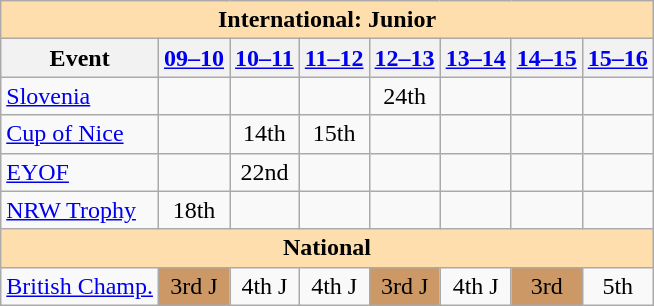<table class="wikitable" style="text-align:center">
<tr>
<th colspan="8" style="background-color: #ffdead; " align="center">International: Junior </th>
</tr>
<tr>
<th>Event</th>
<th><a href='#'>09–10</a></th>
<th><a href='#'>10–11</a></th>
<th><a href='#'>11–12</a></th>
<th><a href='#'>12–13</a></th>
<th><a href='#'>13–14</a></th>
<th><a href='#'>14–15</a></th>
<th><a href='#'>15–16</a></th>
</tr>
<tr>
<td align=left> <a href='#'>Slovenia</a></td>
<td></td>
<td></td>
<td></td>
<td>24th</td>
<td></td>
<td></td>
<td></td>
</tr>
<tr>
<td align=left><a href='#'>Cup of Nice</a></td>
<td></td>
<td>14th</td>
<td>15th</td>
<td></td>
<td></td>
<td></td>
<td></td>
</tr>
<tr>
<td align=left><a href='#'>EYOF</a></td>
<td></td>
<td>22nd</td>
<td></td>
<td></td>
<td></td>
<td></td>
<td></td>
</tr>
<tr>
<td align=left><a href='#'>NRW Trophy</a></td>
<td>18th</td>
<td></td>
<td></td>
<td></td>
<td></td>
<td></td>
<td></td>
</tr>
<tr>
<th colspan="8" style="background-color: #ffdead; " align="center">National</th>
</tr>
<tr>
<td align=left><a href='#'>British Champ.</a></td>
<td bgcolor="cc9966">3rd J</td>
<td>4th J</td>
<td>4th J</td>
<td bgcolor=cc9966>3rd J</td>
<td>4th J</td>
<td bgcolor=cc9966>3rd</td>
<td>5th</td>
</tr>
</table>
